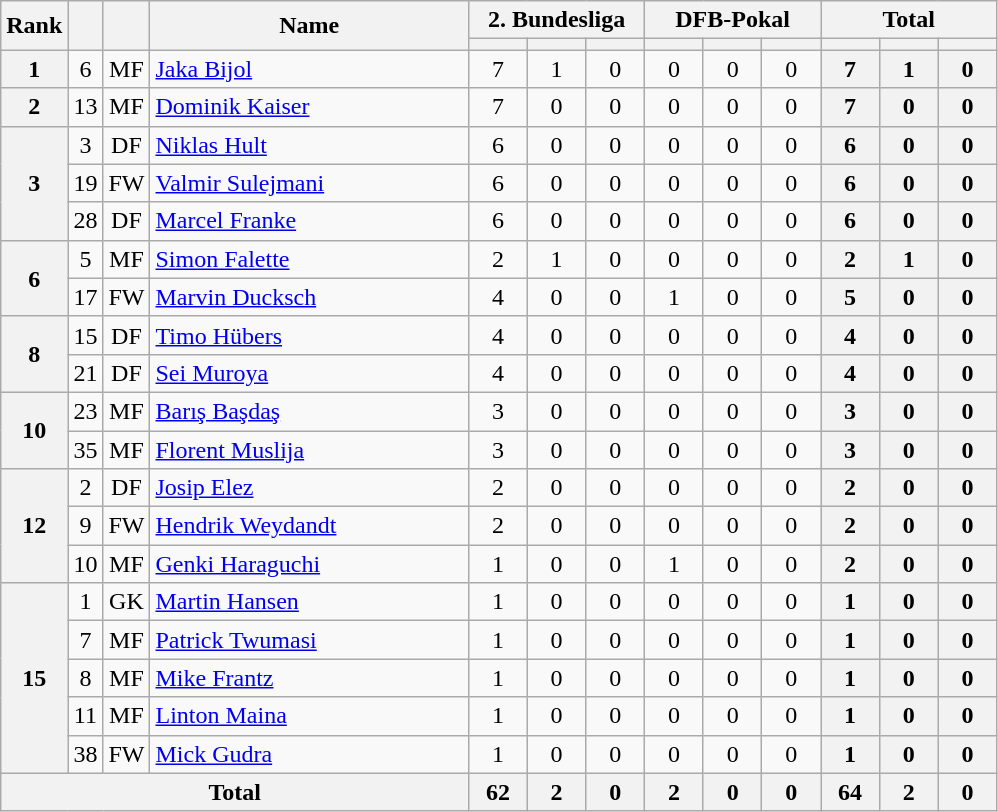<table class="wikitable" style="text-align:center;">
<tr>
<th rowspan=2>Rank</th>
<th rowspan=2></th>
<th rowspan=2></th>
<th rowspan=2 width=205>Name</th>
<th colspan=3 width=110>2. Bundesliga</th>
<th colspan=3 width=110>DFB-Pokal</th>
<th colspan=3 width=110>Total</th>
</tr>
<tr>
<th width=30></th>
<th width=30></th>
<th width=30></th>
<th width=30></th>
<th width=30></th>
<th width=30></th>
<th width=30></th>
<th width=30></th>
<th width=30></th>
</tr>
<tr>
<th>1</th>
<td>6</td>
<td>MF</td>
<td align="left"> <a href='#'>Jaka Bijol</a></td>
<td>7</td>
<td>1</td>
<td>0</td>
<td>0</td>
<td>0</td>
<td>0</td>
<th>7</th>
<th>1</th>
<th>0</th>
</tr>
<tr>
<th>2</th>
<td>13</td>
<td>MF</td>
<td align="left"> <a href='#'>Dominik Kaiser</a></td>
<td>7</td>
<td>0</td>
<td>0</td>
<td>0</td>
<td>0</td>
<td>0</td>
<th>7</th>
<th>0</th>
<th>0</th>
</tr>
<tr>
<th rowspan=3>3</th>
<td>3</td>
<td>DF</td>
<td align="left"> <a href='#'>Niklas Hult</a></td>
<td>6</td>
<td>0</td>
<td>0</td>
<td>0</td>
<td>0</td>
<td>0</td>
<th>6</th>
<th>0</th>
<th>0</th>
</tr>
<tr>
<td>19</td>
<td>FW</td>
<td align="left"> <a href='#'>Valmir Sulejmani</a></td>
<td>6</td>
<td>0</td>
<td>0</td>
<td>0</td>
<td>0</td>
<td>0</td>
<th>6</th>
<th>0</th>
<th>0</th>
</tr>
<tr>
<td>28</td>
<td>DF</td>
<td align="left"> <a href='#'>Marcel Franke</a></td>
<td>6</td>
<td>0</td>
<td>0</td>
<td>0</td>
<td>0</td>
<td>0</td>
<th>6</th>
<th>0</th>
<th>0</th>
</tr>
<tr>
<th rowspan=2>6</th>
<td>5</td>
<td>MF</td>
<td align="left"> <a href='#'>Simon Falette</a></td>
<td>2</td>
<td>1</td>
<td>0</td>
<td>0</td>
<td>0</td>
<td>0</td>
<th>2</th>
<th>1</th>
<th>0</th>
</tr>
<tr>
<td>17</td>
<td>FW</td>
<td align="left"> <a href='#'>Marvin Ducksch</a></td>
<td>4</td>
<td>0</td>
<td>0</td>
<td>1</td>
<td>0</td>
<td>0</td>
<th>5</th>
<th>0</th>
<th>0</th>
</tr>
<tr>
<th rowspan=2>8</th>
<td>15</td>
<td>DF</td>
<td align="left"> <a href='#'>Timo Hübers</a></td>
<td>4</td>
<td>0</td>
<td>0</td>
<td>0</td>
<td>0</td>
<td>0</td>
<th>4</th>
<th>0</th>
<th>0</th>
</tr>
<tr>
<td>21</td>
<td>DF</td>
<td align="left"> <a href='#'>Sei Muroya</a></td>
<td>4</td>
<td>0</td>
<td>0</td>
<td>0</td>
<td>0</td>
<td>0</td>
<th>4</th>
<th>0</th>
<th>0</th>
</tr>
<tr>
<th rowspan=2>10</th>
<td>23</td>
<td>MF</td>
<td align="left"> <a href='#'>Barış Başdaş</a></td>
<td>3</td>
<td>0</td>
<td>0</td>
<td>0</td>
<td>0</td>
<td>0</td>
<th>3</th>
<th>0</th>
<th>0</th>
</tr>
<tr>
<td>35</td>
<td>MF</td>
<td align="left"> <a href='#'>Florent Muslija</a></td>
<td>3</td>
<td>0</td>
<td>0</td>
<td>0</td>
<td>0</td>
<td>0</td>
<th>3</th>
<th>0</th>
<th>0</th>
</tr>
<tr>
<th rowspan=3>12</th>
<td>2</td>
<td>DF</td>
<td align="left"> <a href='#'>Josip Elez</a></td>
<td>2</td>
<td>0</td>
<td>0</td>
<td>0</td>
<td>0</td>
<td>0</td>
<th>2</th>
<th>0</th>
<th>0</th>
</tr>
<tr>
<td>9</td>
<td>FW</td>
<td align="left"> <a href='#'>Hendrik Weydandt</a></td>
<td>2</td>
<td>0</td>
<td>0</td>
<td>0</td>
<td>0</td>
<td>0</td>
<th>2</th>
<th>0</th>
<th>0</th>
</tr>
<tr>
<td>10</td>
<td>MF</td>
<td align="left"> <a href='#'>Genki Haraguchi</a></td>
<td>1</td>
<td>0</td>
<td>0</td>
<td>1</td>
<td>0</td>
<td>0</td>
<th>2</th>
<th>0</th>
<th>0</th>
</tr>
<tr>
<th rowspan=5>15</th>
<td>1</td>
<td>GK</td>
<td align="left"> <a href='#'>Martin Hansen</a></td>
<td>1</td>
<td>0</td>
<td>0</td>
<td>0</td>
<td>0</td>
<td>0</td>
<th>1</th>
<th>0</th>
<th>0</th>
</tr>
<tr>
<td>7</td>
<td>MF</td>
<td align="left"> <a href='#'>Patrick Twumasi</a></td>
<td>1</td>
<td>0</td>
<td>0</td>
<td>0</td>
<td>0</td>
<td>0</td>
<th>1</th>
<th>0</th>
<th>0</th>
</tr>
<tr>
<td>8</td>
<td>MF</td>
<td align="left"> <a href='#'>Mike Frantz</a></td>
<td>1</td>
<td>0</td>
<td>0</td>
<td>0</td>
<td>0</td>
<td>0</td>
<th>1</th>
<th>0</th>
<th>0</th>
</tr>
<tr>
<td>11</td>
<td>MF</td>
<td align="left"> <a href='#'>Linton Maina</a></td>
<td>1</td>
<td>0</td>
<td>0</td>
<td>0</td>
<td>0</td>
<td>0</td>
<th>1</th>
<th>0</th>
<th>0</th>
</tr>
<tr>
<td>38</td>
<td>FW</td>
<td align="left"> <a href='#'>Mick Gudra</a></td>
<td>1</td>
<td>0</td>
<td>0</td>
<td>0</td>
<td>0</td>
<td>0</td>
<th>1</th>
<th>0</th>
<th>0</th>
</tr>
<tr>
<th colspan="4">Total</th>
<th>62</th>
<th>2</th>
<th>0</th>
<th>2</th>
<th>0</th>
<th>0</th>
<th>64</th>
<th>2</th>
<th>0</th>
</tr>
</table>
